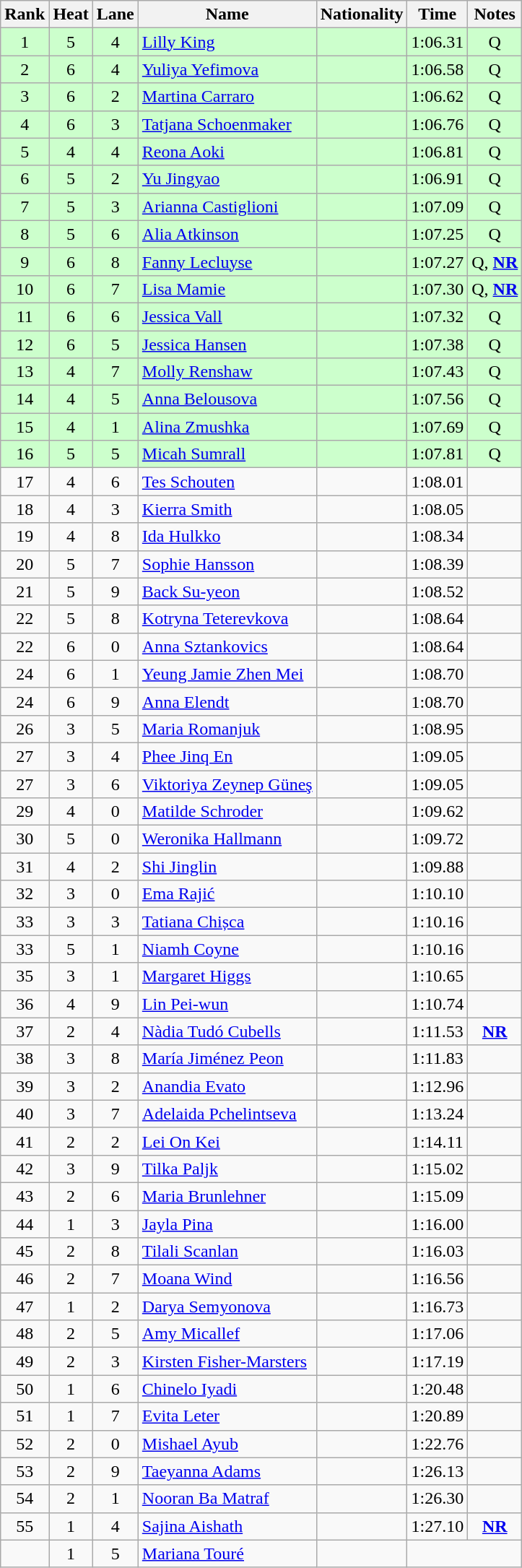<table class="wikitable sortable" style="text-align:center">
<tr>
<th>Rank</th>
<th>Heat</th>
<th>Lane</th>
<th>Name</th>
<th>Nationality</th>
<th>Time</th>
<th>Notes</th>
</tr>
<tr bgcolor=ccffcc>
<td>1</td>
<td>5</td>
<td>4</td>
<td align=left><a href='#'>Lilly King</a></td>
<td align=left></td>
<td>1:06.31</td>
<td>Q</td>
</tr>
<tr bgcolor=ccffcc>
<td>2</td>
<td>6</td>
<td>4</td>
<td align=left><a href='#'>Yuliya Yefimova</a></td>
<td align=left></td>
<td>1:06.58</td>
<td>Q</td>
</tr>
<tr bgcolor=ccffcc>
<td>3</td>
<td>6</td>
<td>2</td>
<td align=left><a href='#'>Martina Carraro</a></td>
<td align=left></td>
<td>1:06.62</td>
<td>Q</td>
</tr>
<tr bgcolor=ccffcc>
<td>4</td>
<td>6</td>
<td>3</td>
<td align=left><a href='#'>Tatjana Schoenmaker</a></td>
<td align=left></td>
<td>1:06.76</td>
<td>Q</td>
</tr>
<tr bgcolor=ccffcc>
<td>5</td>
<td>4</td>
<td>4</td>
<td align=left><a href='#'>Reona Aoki</a></td>
<td align=left></td>
<td>1:06.81</td>
<td>Q</td>
</tr>
<tr bgcolor=ccffcc>
<td>6</td>
<td>5</td>
<td>2</td>
<td align=left><a href='#'>Yu Jingyao</a></td>
<td align=left></td>
<td>1:06.91</td>
<td>Q</td>
</tr>
<tr bgcolor=ccffcc>
<td>7</td>
<td>5</td>
<td>3</td>
<td align=left><a href='#'>Arianna Castiglioni</a></td>
<td align=left></td>
<td>1:07.09</td>
<td>Q</td>
</tr>
<tr bgcolor=ccffcc>
<td>8</td>
<td>5</td>
<td>6</td>
<td align=left><a href='#'>Alia Atkinson</a></td>
<td align=left></td>
<td>1:07.25</td>
<td>Q</td>
</tr>
<tr bgcolor=ccffcc>
<td>9</td>
<td>6</td>
<td>8</td>
<td align=left><a href='#'>Fanny Lecluyse</a></td>
<td align=left></td>
<td>1:07.27</td>
<td>Q, <strong><a href='#'>NR</a></strong></td>
</tr>
<tr bgcolor=ccffcc>
<td>10</td>
<td>6</td>
<td>7</td>
<td align=left><a href='#'>Lisa Mamie</a></td>
<td align=left></td>
<td>1:07.30</td>
<td>Q, <strong><a href='#'>NR</a></strong></td>
</tr>
<tr bgcolor=ccffcc>
<td>11</td>
<td>6</td>
<td>6</td>
<td align=left><a href='#'>Jessica Vall</a></td>
<td align=left></td>
<td>1:07.32</td>
<td>Q</td>
</tr>
<tr bgcolor=ccffcc>
<td>12</td>
<td>6</td>
<td>5</td>
<td align=left><a href='#'>Jessica Hansen</a></td>
<td align=left></td>
<td>1:07.38</td>
<td>Q</td>
</tr>
<tr bgcolor=ccffcc>
<td>13</td>
<td>4</td>
<td>7</td>
<td align=left><a href='#'>Molly Renshaw</a></td>
<td align=left></td>
<td>1:07.43</td>
<td>Q</td>
</tr>
<tr bgcolor=ccffcc>
<td>14</td>
<td>4</td>
<td>5</td>
<td align=left><a href='#'>Anna Belousova</a></td>
<td align=left></td>
<td>1:07.56</td>
<td>Q</td>
</tr>
<tr bgcolor=ccffcc>
<td>15</td>
<td>4</td>
<td>1</td>
<td align=left><a href='#'>Alina Zmushka</a></td>
<td align=left></td>
<td>1:07.69</td>
<td>Q</td>
</tr>
<tr bgcolor=ccffcc>
<td>16</td>
<td>5</td>
<td>5</td>
<td align=left><a href='#'>Micah Sumrall</a></td>
<td align=left></td>
<td>1:07.81</td>
<td>Q</td>
</tr>
<tr>
<td>17</td>
<td>4</td>
<td>6</td>
<td align=left><a href='#'>Tes Schouten</a></td>
<td align=left></td>
<td>1:08.01</td>
<td></td>
</tr>
<tr>
<td>18</td>
<td>4</td>
<td>3</td>
<td align=left><a href='#'>Kierra Smith</a></td>
<td align=left></td>
<td>1:08.05</td>
<td></td>
</tr>
<tr>
<td>19</td>
<td>4</td>
<td>8</td>
<td align=left><a href='#'>Ida Hulkko</a></td>
<td align=left></td>
<td>1:08.34</td>
<td></td>
</tr>
<tr>
<td>20</td>
<td>5</td>
<td>7</td>
<td align=left><a href='#'>Sophie Hansson</a></td>
<td align=left></td>
<td>1:08.39</td>
<td></td>
</tr>
<tr>
<td>21</td>
<td>5</td>
<td>9</td>
<td align=left><a href='#'>Back Su-yeon</a></td>
<td align=left></td>
<td>1:08.52</td>
<td></td>
</tr>
<tr>
<td>22</td>
<td>5</td>
<td>8</td>
<td align=left><a href='#'>Kotryna Teterevkova</a></td>
<td align=left></td>
<td>1:08.64</td>
<td></td>
</tr>
<tr>
<td>22</td>
<td>6</td>
<td>0</td>
<td align=left><a href='#'>Anna Sztankovics</a></td>
<td align=left></td>
<td>1:08.64</td>
<td></td>
</tr>
<tr>
<td>24</td>
<td>6</td>
<td>1</td>
<td align=left><a href='#'>Yeung Jamie Zhen Mei</a></td>
<td align=left></td>
<td>1:08.70</td>
<td></td>
</tr>
<tr>
<td>24</td>
<td>6</td>
<td>9</td>
<td align=left><a href='#'>Anna Elendt</a></td>
<td align=left></td>
<td>1:08.70</td>
<td></td>
</tr>
<tr>
<td>26</td>
<td>3</td>
<td>5</td>
<td align=left><a href='#'>Maria Romanjuk</a></td>
<td align=left></td>
<td>1:08.95</td>
<td></td>
</tr>
<tr>
<td>27</td>
<td>3</td>
<td>4</td>
<td align=left><a href='#'>Phee Jinq En</a></td>
<td align=left></td>
<td>1:09.05</td>
<td></td>
</tr>
<tr>
<td>27</td>
<td>3</td>
<td>6</td>
<td align=left><a href='#'>Viktoriya Zeynep Güneş</a></td>
<td align=left></td>
<td>1:09.05</td>
<td></td>
</tr>
<tr>
<td>29</td>
<td>4</td>
<td>0</td>
<td align=left><a href='#'>Matilde Schroder</a></td>
<td align=left></td>
<td>1:09.62</td>
<td></td>
</tr>
<tr>
<td>30</td>
<td>5</td>
<td>0</td>
<td align=left><a href='#'>Weronika Hallmann</a></td>
<td align=left></td>
<td>1:09.72</td>
<td></td>
</tr>
<tr>
<td>31</td>
<td>4</td>
<td>2</td>
<td align=left><a href='#'>Shi Jinglin</a></td>
<td align=left></td>
<td>1:09.88</td>
<td></td>
</tr>
<tr>
<td>32</td>
<td>3</td>
<td>0</td>
<td align=left><a href='#'>Ema Rajić</a></td>
<td align=left></td>
<td>1:10.10</td>
<td></td>
</tr>
<tr>
<td>33</td>
<td>3</td>
<td>3</td>
<td align=left><a href='#'>Tatiana Chișca</a></td>
<td align=left></td>
<td>1:10.16</td>
<td></td>
</tr>
<tr>
<td>33</td>
<td>5</td>
<td>1</td>
<td align=left><a href='#'>Niamh Coyne</a></td>
<td align=left></td>
<td>1:10.16</td>
<td></td>
</tr>
<tr>
<td>35</td>
<td>3</td>
<td>1</td>
<td align=left><a href='#'>Margaret Higgs</a></td>
<td align=left></td>
<td>1:10.65</td>
<td></td>
</tr>
<tr>
<td>36</td>
<td>4</td>
<td>9</td>
<td align=left><a href='#'>Lin Pei-wun</a></td>
<td align=left></td>
<td>1:10.74</td>
<td></td>
</tr>
<tr>
<td>37</td>
<td>2</td>
<td>4</td>
<td align=left><a href='#'>Nàdia Tudó Cubells</a></td>
<td align=left></td>
<td>1:11.53</td>
<td><strong><a href='#'>NR</a></strong></td>
</tr>
<tr>
<td>38</td>
<td>3</td>
<td>8</td>
<td align=left><a href='#'>María Jiménez Peon</a></td>
<td align=left></td>
<td>1:11.83</td>
<td></td>
</tr>
<tr>
<td>39</td>
<td>3</td>
<td>2</td>
<td align=left><a href='#'>Anandia Evato</a></td>
<td align=left></td>
<td>1:12.96</td>
<td></td>
</tr>
<tr>
<td>40</td>
<td>3</td>
<td>7</td>
<td align=left><a href='#'>Adelaida Pchelintseva</a></td>
<td align=left></td>
<td>1:13.24</td>
<td></td>
</tr>
<tr>
<td>41</td>
<td>2</td>
<td>2</td>
<td align=left><a href='#'>Lei On Kei</a></td>
<td align=left></td>
<td>1:14.11</td>
<td></td>
</tr>
<tr>
<td>42</td>
<td>3</td>
<td>9</td>
<td align=left><a href='#'>Tilka Paljk</a></td>
<td align=left></td>
<td>1:15.02</td>
<td></td>
</tr>
<tr>
<td>43</td>
<td>2</td>
<td>6</td>
<td align=left><a href='#'>Maria Brunlehner</a></td>
<td align=left></td>
<td>1:15.09</td>
<td></td>
</tr>
<tr>
<td>44</td>
<td>1</td>
<td>3</td>
<td align=left><a href='#'>Jayla Pina</a></td>
<td align=left></td>
<td>1:16.00</td>
<td></td>
</tr>
<tr>
<td>45</td>
<td>2</td>
<td>8</td>
<td align=left><a href='#'>Tilali Scanlan</a></td>
<td align=left></td>
<td>1:16.03</td>
<td></td>
</tr>
<tr>
<td>46</td>
<td>2</td>
<td>7</td>
<td align=left><a href='#'>Moana Wind</a></td>
<td align=left></td>
<td>1:16.56</td>
<td></td>
</tr>
<tr>
<td>47</td>
<td>1</td>
<td>2</td>
<td align=left><a href='#'>Darya Semyonova</a></td>
<td align=left></td>
<td>1:16.73</td>
<td></td>
</tr>
<tr>
<td>48</td>
<td>2</td>
<td>5</td>
<td align=left><a href='#'>Amy Micallef</a></td>
<td align=left></td>
<td>1:17.06</td>
<td></td>
</tr>
<tr>
<td>49</td>
<td>2</td>
<td>3</td>
<td align=left><a href='#'>Kirsten Fisher-Marsters</a></td>
<td align=left></td>
<td>1:17.19</td>
<td></td>
</tr>
<tr>
<td>50</td>
<td>1</td>
<td>6</td>
<td align=left><a href='#'>Chinelo Iyadi</a></td>
<td align=left></td>
<td>1:20.48</td>
<td></td>
</tr>
<tr>
<td>51</td>
<td>1</td>
<td>7</td>
<td align=left><a href='#'>Evita Leter</a></td>
<td align=left></td>
<td>1:20.89</td>
<td></td>
</tr>
<tr>
<td>52</td>
<td>2</td>
<td>0</td>
<td align=left><a href='#'>Mishael Ayub</a></td>
<td align=left></td>
<td>1:22.76</td>
<td></td>
</tr>
<tr>
<td>53</td>
<td>2</td>
<td>9</td>
<td align=left><a href='#'>Taeyanna Adams</a></td>
<td align=left></td>
<td>1:26.13</td>
<td></td>
</tr>
<tr>
<td>54</td>
<td>2</td>
<td>1</td>
<td align=left><a href='#'>Nooran Ba Matraf</a></td>
<td align=left></td>
<td>1:26.30</td>
<td></td>
</tr>
<tr>
<td>55</td>
<td>1</td>
<td>4</td>
<td align=left><a href='#'>Sajina Aishath</a></td>
<td align=left></td>
<td>1:27.10</td>
<td><strong><a href='#'>NR</a></strong></td>
</tr>
<tr>
<td></td>
<td>1</td>
<td>5</td>
<td align=left><a href='#'>Mariana Touré</a></td>
<td align=left></td>
<td colspan=2></td>
</tr>
</table>
